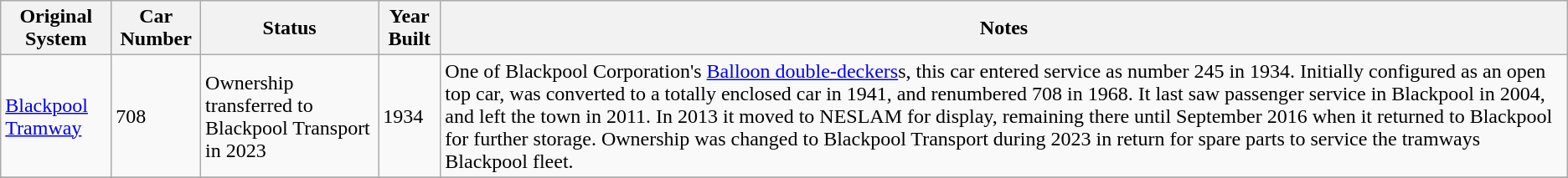<table class="wikitable sortable">
<tr ---------------------------------------------------------------------------------------------->
<th>Original System</th>
<th>Car Number</th>
<th>Status</th>
<th>Year Built</th>
<th>Notes</th>
</tr>
<tr ---------------------------------------------------------------------------------------------->
<td><a href='#'>Blackpool Tramway</a></td>
<td>708</td>
<td>Ownership transferred to Blackpool Transport in 2023</td>
<td>1934</td>
<td>One of Blackpool Corporation's <a href='#'>Balloon double-deckers</a>s, this car entered service as number 245 in 1934. Initially configured as an open top car, was converted to a totally enclosed car in 1941, and renumbered 708 in 1968. It last saw passenger service in Blackpool in 2004, and left the town in 2011. In 2013 it moved to NESLAM for display, remaining there until September 2016 when it returned to Blackpool for further storage. Ownership was changed to Blackpool Transport during 2023 in return for spare parts to service the tramways Blackpool fleet.</td>
</tr>
<tr ---------------------------------------------------------------------------------------------->
</tr>
</table>
